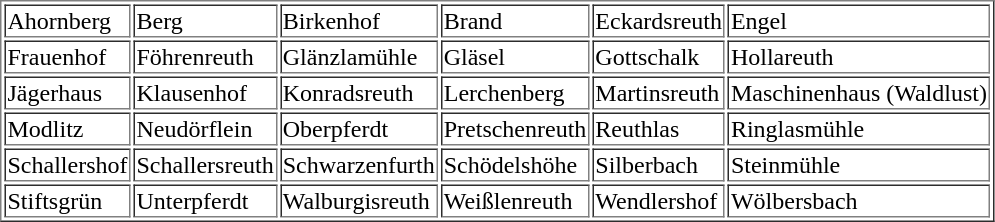<table border=1>
<tr>
<td>Ahornberg</td>
<td>Berg</td>
<td>Birkenhof</td>
<td>Brand</td>
<td>Eckardsreuth</td>
<td>Engel</td>
</tr>
<tr>
<td>Frauenhof</td>
<td>Föhrenreuth</td>
<td>Glänzlamühle</td>
<td>Gläsel</td>
<td>Gottschalk</td>
<td>Hollareuth</td>
</tr>
<tr>
<td>Jägerhaus</td>
<td>Klausenhof</td>
<td>Konradsreuth</td>
<td>Lerchenberg</td>
<td>Martinsreuth</td>
<td>Maschinenhaus (Waldlust)</td>
</tr>
<tr>
<td>Modlitz</td>
<td>Neudörflein</td>
<td>Oberpferdt</td>
<td>Pretschenreuth</td>
<td>Reuthlas</td>
<td>Ringlasmühle</td>
</tr>
<tr>
<td>Schallershof</td>
<td>Schallersreuth</td>
<td>Schwarzenfurth</td>
<td>Schödelshöhe</td>
<td>Silberbach</td>
<td>Steinmühle</td>
</tr>
<tr>
<td>Stiftsgrün</td>
<td>Unterpferdt</td>
<td>Walburgisreuth</td>
<td>Weißlenreuth</td>
<td>Wendlershof</td>
<td>Wölbersbach</td>
</tr>
</table>
